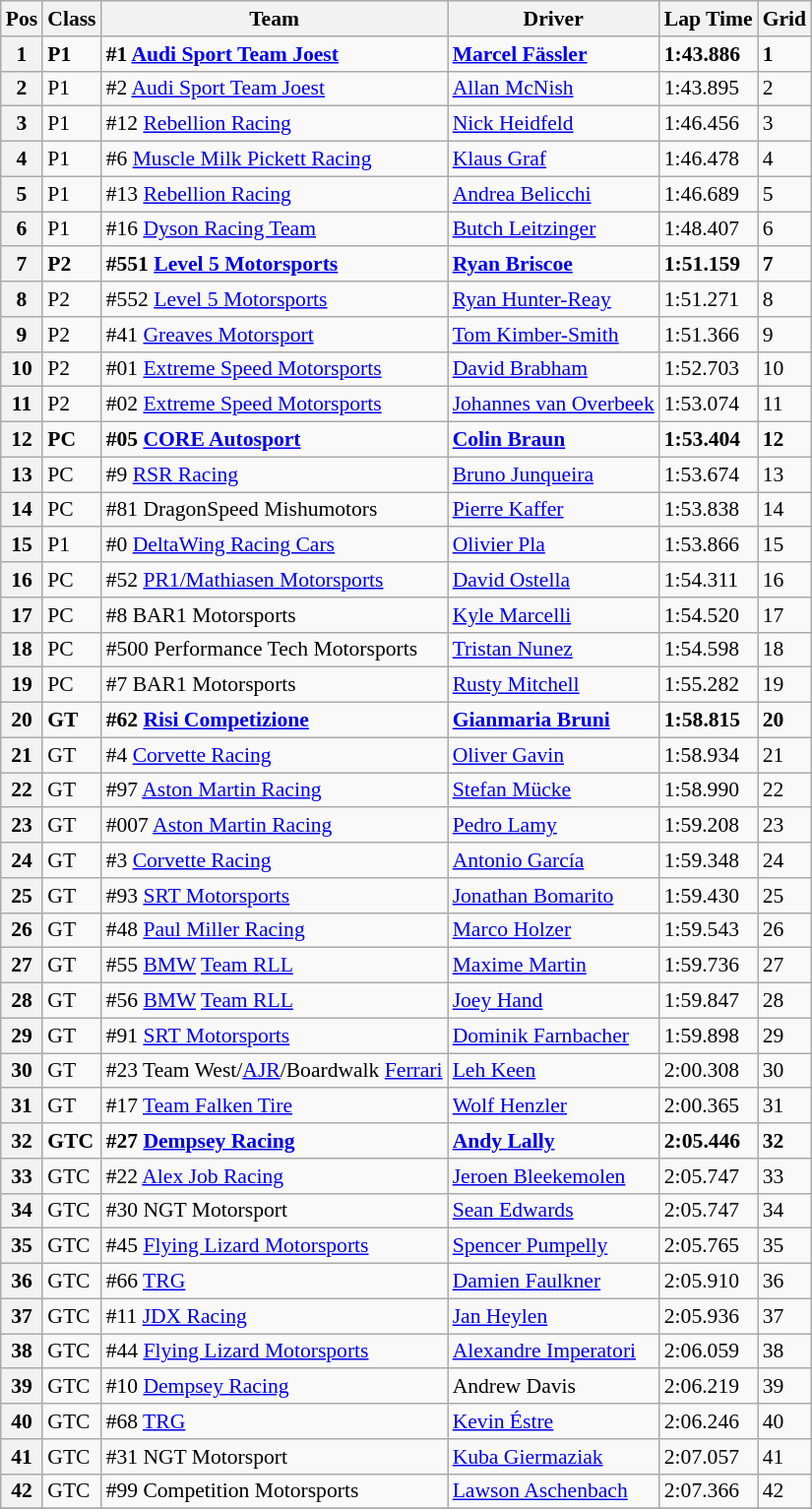<table class="wikitable" style="font-size: 90%;">
<tr>
<th>Pos</th>
<th>Class</th>
<th>Team</th>
<th>Driver</th>
<th>Lap Time</th>
<th>Grid</th>
</tr>
<tr style="font-weight:bold">
<th>1</th>
<td>P1</td>
<td>#1 <a href='#'>Audi Sport Team Joest</a></td>
<td><a href='#'>Marcel Fässler</a></td>
<td>1:43.886</td>
<td>1</td>
</tr>
<tr>
<th>2</th>
<td>P1</td>
<td>#2 <a href='#'>Audi Sport Team Joest</a></td>
<td><a href='#'>Allan McNish</a></td>
<td>1:43.895</td>
<td>2</td>
</tr>
<tr>
<th>3</th>
<td>P1</td>
<td>#12 <a href='#'>Rebellion Racing</a></td>
<td><a href='#'>Nick Heidfeld</a></td>
<td>1:46.456</td>
<td>3</td>
</tr>
<tr>
<th>4</th>
<td>P1</td>
<td>#6 <a href='#'>Muscle Milk Pickett Racing</a></td>
<td><a href='#'>Klaus Graf</a></td>
<td>1:46.478</td>
<td>4</td>
</tr>
<tr>
<th>5</th>
<td>P1</td>
<td>#13 <a href='#'>Rebellion Racing</a></td>
<td><a href='#'>Andrea Belicchi</a></td>
<td>1:46.689</td>
<td>5</td>
</tr>
<tr>
<th>6</th>
<td>P1</td>
<td>#16 <a href='#'>Dyson Racing Team</a></td>
<td><a href='#'>Butch Leitzinger</a></td>
<td>1:48.407</td>
<td>6</td>
</tr>
<tr style="font-weight:bold">
<th>7</th>
<td>P2</td>
<td>#551 <a href='#'>Level 5 Motorsports</a></td>
<td><a href='#'>Ryan Briscoe</a></td>
<td>1:51.159</td>
<td>7</td>
</tr>
<tr>
<th>8</th>
<td>P2</td>
<td>#552 <a href='#'>Level 5 Motorsports</a></td>
<td><a href='#'>Ryan Hunter-Reay</a></td>
<td>1:51.271</td>
<td>8</td>
</tr>
<tr>
<th>9</th>
<td>P2</td>
<td>#41 <a href='#'>Greaves Motorsport</a></td>
<td><a href='#'>Tom Kimber-Smith</a></td>
<td>1:51.366</td>
<td>9</td>
</tr>
<tr>
<th>10</th>
<td>P2</td>
<td>#01 <a href='#'>Extreme Speed Motorsports</a></td>
<td><a href='#'>David Brabham</a></td>
<td>1:52.703</td>
<td>10</td>
</tr>
<tr>
<th>11</th>
<td>P2</td>
<td>#02 <a href='#'>Extreme Speed Motorsports</a></td>
<td><a href='#'>Johannes van Overbeek</a></td>
<td>1:53.074</td>
<td>11</td>
</tr>
<tr style="font-weight:bold">
<th>12</th>
<td>PC</td>
<td>#05 <a href='#'>CORE Autosport</a></td>
<td><a href='#'>Colin Braun</a></td>
<td>1:53.404</td>
<td>12</td>
</tr>
<tr>
<th>13</th>
<td>PC</td>
<td>#9 <a href='#'>RSR Racing</a></td>
<td><a href='#'>Bruno Junqueira</a></td>
<td>1:53.674</td>
<td>13</td>
</tr>
<tr>
<th>14</th>
<td>PC</td>
<td>#81 DragonSpeed Mishumotors</td>
<td><a href='#'>Pierre Kaffer</a></td>
<td>1:53.838</td>
<td>14</td>
</tr>
<tr>
<th>15</th>
<td>P1</td>
<td>#0 <a href='#'>DeltaWing Racing Cars</a></td>
<td><a href='#'>Olivier Pla</a></td>
<td>1:53.866</td>
<td>15</td>
</tr>
<tr>
<th>16</th>
<td>PC</td>
<td>#52 <a href='#'>PR1/Mathiasen Motorsports</a></td>
<td><a href='#'>David Ostella</a></td>
<td>1:54.311</td>
<td>16</td>
</tr>
<tr>
<th>17</th>
<td>PC</td>
<td>#8 BAR1 Motorsports</td>
<td><a href='#'>Kyle Marcelli</a></td>
<td>1:54.520</td>
<td>17</td>
</tr>
<tr>
<th>18</th>
<td>PC</td>
<td>#500 Performance Tech Motorsports</td>
<td><a href='#'>Tristan Nunez</a></td>
<td>1:54.598</td>
<td>18</td>
</tr>
<tr>
<th>19</th>
<td>PC</td>
<td>#7 BAR1 Motorsports</td>
<td><a href='#'>Rusty Mitchell</a></td>
<td>1:55.282</td>
<td>19</td>
</tr>
<tr style="font-weight:bold">
<th>20</th>
<td>GT</td>
<td>#62 <a href='#'>Risi Competizione</a></td>
<td><a href='#'>Gianmaria Bruni</a></td>
<td>1:58.815</td>
<td>20</td>
</tr>
<tr>
<th>21</th>
<td>GT</td>
<td>#4 <a href='#'>Corvette Racing</a></td>
<td><a href='#'>Oliver Gavin</a></td>
<td>1:58.934</td>
<td>21</td>
</tr>
<tr>
<th>22</th>
<td>GT</td>
<td>#97 <a href='#'>Aston Martin Racing</a></td>
<td><a href='#'>Stefan Mücke</a></td>
<td>1:58.990</td>
<td>22</td>
</tr>
<tr>
<th>23</th>
<td>GT</td>
<td>#007 <a href='#'>Aston Martin Racing</a></td>
<td><a href='#'>Pedro Lamy</a></td>
<td>1:59.208</td>
<td>23</td>
</tr>
<tr>
<th>24</th>
<td>GT</td>
<td>#3 <a href='#'>Corvette Racing</a></td>
<td><a href='#'>Antonio García</a></td>
<td>1:59.348</td>
<td>24</td>
</tr>
<tr>
<th>25</th>
<td>GT</td>
<td>#93 <a href='#'>SRT Motorsports</a></td>
<td><a href='#'>Jonathan Bomarito</a></td>
<td>1:59.430</td>
<td>25</td>
</tr>
<tr>
<th>26</th>
<td>GT</td>
<td>#48 <a href='#'>Paul Miller Racing</a></td>
<td><a href='#'>Marco Holzer</a></td>
<td>1:59.543</td>
<td>26</td>
</tr>
<tr>
<th>27</th>
<td>GT</td>
<td>#55 <a href='#'>BMW</a> <a href='#'>Team RLL</a></td>
<td><a href='#'>Maxime Martin</a></td>
<td>1:59.736</td>
<td>27</td>
</tr>
<tr>
<th>28</th>
<td>GT</td>
<td>#56 <a href='#'>BMW</a> <a href='#'>Team RLL</a></td>
<td><a href='#'>Joey Hand</a></td>
<td>1:59.847</td>
<td>28</td>
</tr>
<tr>
<th>29</th>
<td>GT</td>
<td>#91 <a href='#'>SRT Motorsports</a></td>
<td><a href='#'>Dominik Farnbacher</a></td>
<td>1:59.898</td>
<td>29</td>
</tr>
<tr>
<th>30</th>
<td>GT</td>
<td>#23 Team West/<a href='#'>AJR</a>/Boardwalk <a href='#'>Ferrari</a></td>
<td><a href='#'>Leh Keen</a></td>
<td>2:00.308</td>
<td>30</td>
</tr>
<tr>
<th>31</th>
<td>GT</td>
<td>#17 <a href='#'>Team Falken Tire</a></td>
<td><a href='#'>Wolf Henzler</a></td>
<td>2:00.365</td>
<td>31</td>
</tr>
<tr style="font-weight:bold">
<th>32</th>
<td>GTC</td>
<td>#27 <a href='#'>Dempsey Racing</a></td>
<td><a href='#'>Andy Lally</a></td>
<td>2:05.446</td>
<td>32</td>
</tr>
<tr>
<th>33</th>
<td>GTC</td>
<td>#22 <a href='#'>Alex Job Racing</a></td>
<td><a href='#'>Jeroen Bleekemolen</a></td>
<td>2:05.747</td>
<td>33</td>
</tr>
<tr>
<th>34</th>
<td>GTC</td>
<td>#30 NGT Motorsport</td>
<td><a href='#'>Sean Edwards</a></td>
<td>2:05.747</td>
<td>34</td>
</tr>
<tr>
<th>35</th>
<td>GTC</td>
<td>#45 <a href='#'>Flying Lizard Motorsports</a></td>
<td><a href='#'>Spencer Pumpelly</a></td>
<td>2:05.765</td>
<td>35</td>
</tr>
<tr>
<th>36</th>
<td>GTC</td>
<td>#66 <a href='#'>TRG</a></td>
<td><a href='#'>Damien Faulkner</a></td>
<td>2:05.910</td>
<td>36</td>
</tr>
<tr>
<th>37</th>
<td>GTC</td>
<td>#11 <a href='#'>JDX Racing</a></td>
<td><a href='#'>Jan Heylen</a></td>
<td>2:05.936</td>
<td>37</td>
</tr>
<tr>
<th>38</th>
<td>GTC</td>
<td>#44 <a href='#'>Flying Lizard Motorsports</a></td>
<td><a href='#'>Alexandre Imperatori</a></td>
<td>2:06.059</td>
<td>38</td>
</tr>
<tr>
<th>39</th>
<td>GTC</td>
<td>#10 <a href='#'>Dempsey Racing</a></td>
<td>Andrew Davis</td>
<td>2:06.219</td>
<td>39</td>
</tr>
<tr>
<th>40</th>
<td>GTC</td>
<td>#68 <a href='#'>TRG</a></td>
<td><a href='#'>Kevin Éstre</a></td>
<td>2:06.246</td>
<td>40</td>
</tr>
<tr>
<th>41</th>
<td>GTC</td>
<td>#31 NGT Motorsport</td>
<td><a href='#'>Kuba Giermaziak</a></td>
<td>2:07.057</td>
<td>41</td>
</tr>
<tr>
<th>42</th>
<td>GTC</td>
<td>#99 Competition Motorsports</td>
<td><a href='#'>Lawson Aschenbach</a></td>
<td>2:07.366</td>
<td>42</td>
</tr>
<tr>
</tr>
</table>
